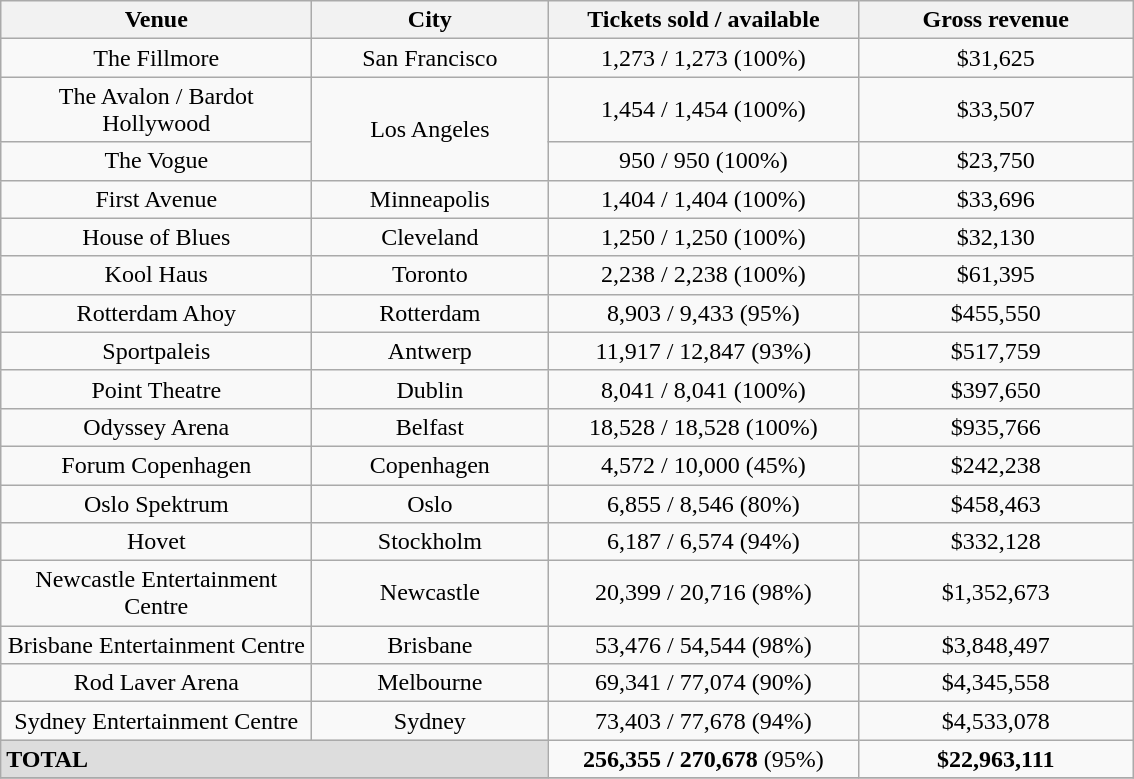<table class="wikitable">
<tr>
<th width="200" rowspan="1">Venue</th>
<th width="150" rowspan="1">City</th>
<th width="200" rowspan="1">Tickets sold / available</th>
<th width="175" rowspan="1">Gross revenue</th>
</tr>
<tr>
<td align="center">The Fillmore</td>
<td align="center">San Francisco</td>
<td align="center">1,273 / 1,273 (100%)</td>
<td align="center">$31,625</td>
</tr>
<tr>
<td align="center">The Avalon / Bardot Hollywood</td>
<td align="center" rowspan="2">Los Angeles</td>
<td align="center">1,454 / 1,454 (100%)</td>
<td align="center">$33,507</td>
</tr>
<tr>
<td align="center">The Vogue</td>
<td align="center">950 / 950 (100%)</td>
<td align="center">$23,750</td>
</tr>
<tr>
<td align="center">First Avenue</td>
<td align="center">Minneapolis</td>
<td align="center">1,404 / 1,404 (100%)</td>
<td align="center">$33,696</td>
</tr>
<tr>
<td align="center">House of Blues</td>
<td align="center">Cleveland</td>
<td align="center">1,250 / 1,250 (100%)</td>
<td align="center">$32,130</td>
</tr>
<tr>
<td align="center">Kool Haus</td>
<td align="center">Toronto</td>
<td align="center">2,238 / 2,238 (100%)</td>
<td align="center">$61,395</td>
</tr>
<tr>
<td align="center">Rotterdam Ahoy</td>
<td align="center">Rotterdam</td>
<td align="center">8,903 / 9,433 (95%)</td>
<td align="center">$455,550</td>
</tr>
<tr>
<td align="center">Sportpaleis</td>
<td align="center">Antwerp</td>
<td align="center">11,917 / 12,847 (93%)</td>
<td align="center">$517,759 </td>
</tr>
<tr>
<td align="center">Point Theatre</td>
<td align="center">Dublin</td>
<td align="center">8,041 / 8,041 (100%)</td>
<td align="center">$397,650</td>
</tr>
<tr>
<td align="center">Odyssey Arena</td>
<td align="center">Belfast</td>
<td align="center">18,528 / 18,528 (100%)</td>
<td align="center">$935,766</td>
</tr>
<tr>
<td align="center">Forum Copenhagen</td>
<td align="center">Copenhagen</td>
<td align="center">4,572 / 10,000 (45%)</td>
<td align="center">$242,238</td>
</tr>
<tr>
<td align="center">Oslo Spektrum</td>
<td align="center">Oslo</td>
<td align="center">6,855 / 8,546 (80%)</td>
<td align="center">$458,463</td>
</tr>
<tr>
<td align="center">Hovet</td>
<td align="center">Stockholm</td>
<td align="center">6,187 / 6,574 (94%)</td>
<td align="center">$332,128</td>
</tr>
<tr>
<td align="center">Newcastle Entertainment Centre</td>
<td align="center">Newcastle</td>
<td align="center">20,399 / 20,716 (98%)</td>
<td align="center">$1,352,673</td>
</tr>
<tr>
<td align="center">Brisbane Entertainment Centre</td>
<td align="center">Brisbane</td>
<td align="center">53,476 / 54,544 (98%)</td>
<td align="center">$3,848,497</td>
</tr>
<tr>
<td align="center">Rod Laver Arena</td>
<td align="center">Melbourne</td>
<td align="center">69,341 / 77,074 (90%)</td>
<td align="center">$4,345,558</td>
</tr>
<tr>
<td align="center">Sydney Entertainment Centre</td>
<td align="center">Sydney</td>
<td align="center">73,403 / 77,678 (94%)</td>
<td align="center">$4,533,078</td>
</tr>
<tr>
<td colspan="2" style="background:#ddd"><strong>TOTAL</strong></td>
<td align="center"><strong>256,355 / 270,678</strong> (95%)</td>
<td align="center"><strong>$22,963,111</strong></td>
</tr>
<tr>
</tr>
</table>
